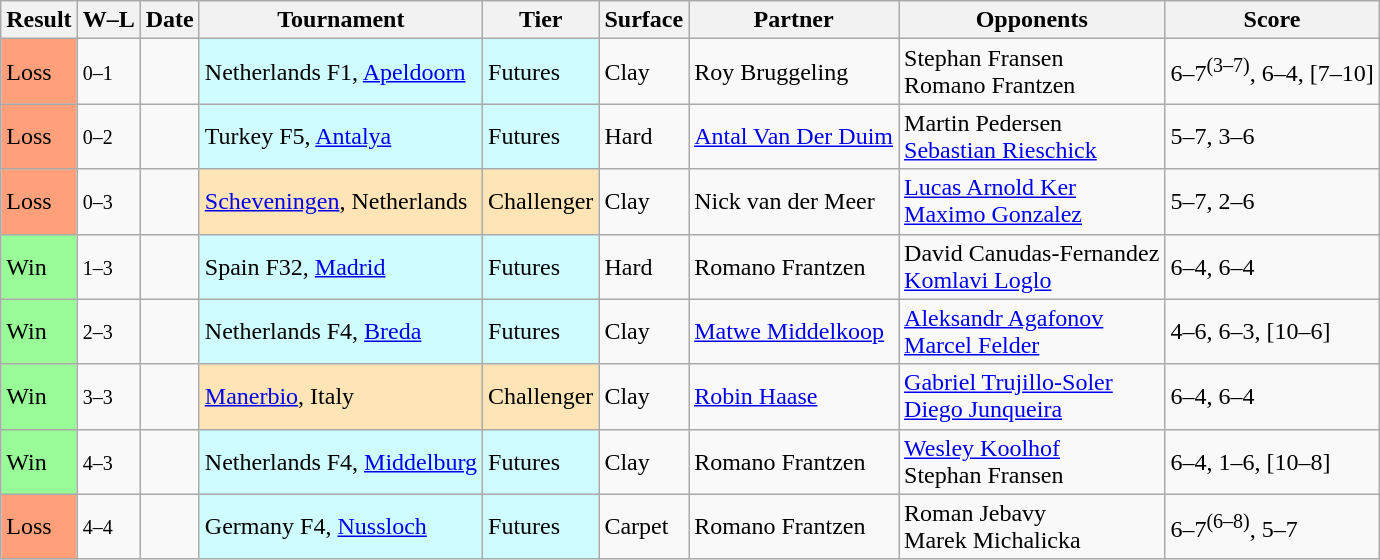<table class="sortable wikitable">
<tr>
<th>Result</th>
<th class="unsortable">W–L</th>
<th>Date</th>
<th>Tournament</th>
<th>Tier</th>
<th>Surface</th>
<th>Partner</th>
<th>Opponents</th>
<th class="unsortable">Score</th>
</tr>
<tr>
<td bgcolor=FFA07A>Loss</td>
<td><small>0–1</small></td>
<td></td>
<td style="background:#cffcff;">Netherlands F1, <a href='#'>Apeldoorn</a></td>
<td style="background:#cffcff;">Futures</td>
<td>Clay</td>
<td> Roy Bruggeling</td>
<td> Stephan Fransen <br>  Romano Frantzen</td>
<td>6–7<sup>(3–7)</sup>, 6–4, [7–10]</td>
</tr>
<tr>
<td bgcolor=FFA07A>Loss</td>
<td><small>0–2</small></td>
<td></td>
<td style="background:#cffcff;">Turkey F5, <a href='#'>Antalya</a></td>
<td style="background:#cffcff;">Futures</td>
<td>Hard</td>
<td> <a href='#'>Antal Van Der Duim</a></td>
<td> Martin Pedersen <br>  <a href='#'>Sebastian Rieschick</a></td>
<td>5–7, 3–6</td>
</tr>
<tr>
<td bgcolor=FFA07A>Loss</td>
<td><small>0–3</small></td>
<td></td>
<td style="background:moccasin;"><a href='#'>Scheveningen</a>, Netherlands</td>
<td style="background:moccasin;">Challenger</td>
<td>Clay</td>
<td> Nick van der Meer</td>
<td> <a href='#'>Lucas Arnold Ker</a> <br>  <a href='#'>Maximo Gonzalez</a></td>
<td>5–7, 2–6</td>
</tr>
<tr>
<td bgcolor=98FB98>Win</td>
<td><small>1–3</small></td>
<td></td>
<td style="background:#cffcff;">Spain F32, <a href='#'>Madrid</a></td>
<td style="background:#cffcff;">Futures</td>
<td>Hard</td>
<td> Romano Frantzen</td>
<td> David Canudas-Fernandez <br>  <a href='#'>Komlavi Loglo</a></td>
<td>6–4, 6–4</td>
</tr>
<tr>
<td bgcolor=98FB98>Win</td>
<td><small>2–3</small></td>
<td></td>
<td style="background:#cffcff;">Netherlands F4, <a href='#'>Breda</a></td>
<td style="background:#cffcff;">Futures</td>
<td>Clay</td>
<td> <a href='#'>Matwe Middelkoop</a></td>
<td> <a href='#'>Aleksandr Agafonov</a> <br>  <a href='#'>Marcel Felder</a></td>
<td>4–6, 6–3, [10–6]</td>
</tr>
<tr>
<td bgcolor=98FB98>Win</td>
<td><small>3–3</small></td>
<td></td>
<td style="background:moccasin;"><a href='#'>Manerbio</a>, Italy</td>
<td style="background:moccasin;">Challenger</td>
<td>Clay</td>
<td> <a href='#'>Robin Haase</a></td>
<td> <a href='#'>Gabriel Trujillo-Soler</a> <br>  <a href='#'>Diego Junqueira</a></td>
<td>6–4, 6–4</td>
</tr>
<tr>
<td bgcolor=98FB98>Win</td>
<td><small>4–3</small></td>
<td></td>
<td style="background:#cffcff;">Netherlands F4, <a href='#'>Middelburg</a></td>
<td style="background:#cffcff;">Futures</td>
<td>Clay</td>
<td> Romano Frantzen</td>
<td> <a href='#'>Wesley Koolhof</a> <br>  Stephan Fransen</td>
<td>6–4, 1–6, [10–8]</td>
</tr>
<tr>
<td bgcolor=FFA07A>Loss</td>
<td><small>4–4</small></td>
<td></td>
<td style="background:#cffcff;">Germany F4, <a href='#'>Nussloch</a></td>
<td style="background:#cffcff;">Futures</td>
<td>Carpet</td>
<td> Romano Frantzen</td>
<td> Roman Jebavy <br>  Marek Michalicka</td>
<td>6–7<sup>(6–8)</sup>, 5–7</td>
</tr>
</table>
